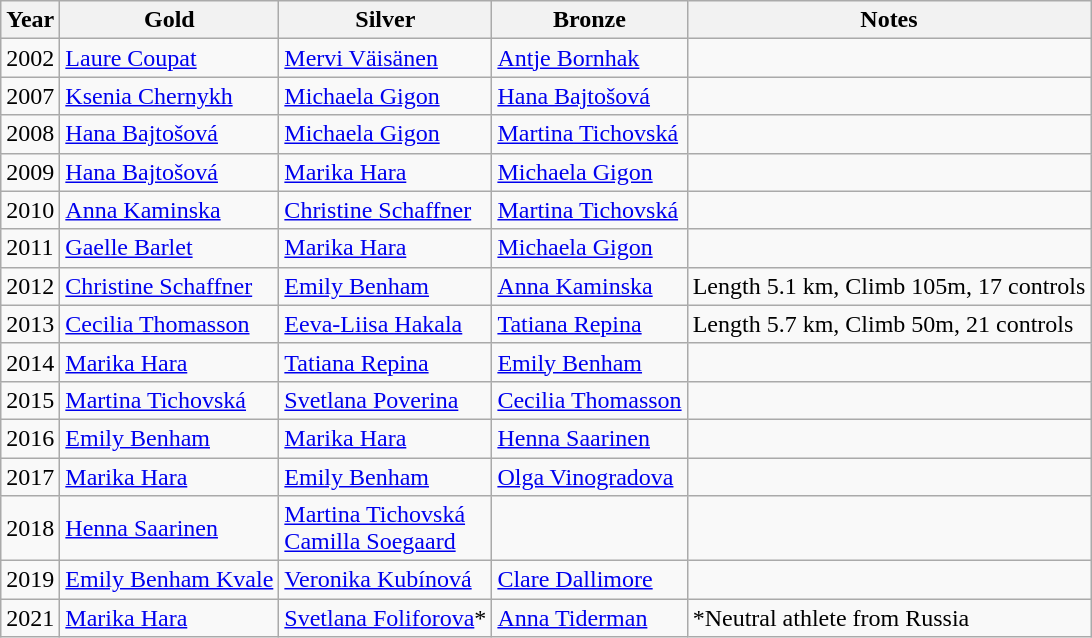<table class="wikitable">
<tr>
<th>Year</th>
<th>Gold</th>
<th>Silver</th>
<th>Bronze</th>
<th>Notes</th>
</tr>
<tr>
<td>2002</td>
<td> <a href='#'>Laure Coupat</a></td>
<td> <a href='#'>Mervi Väisänen</a></td>
<td> <a href='#'>Antje Bornhak</a></td>
<td></td>
</tr>
<tr>
<td>2007</td>
<td> <a href='#'>Ksenia Chernykh</a></td>
<td> <a href='#'>Michaela Gigon</a></td>
<td> <a href='#'>Hana Bajtošová</a></td>
<td></td>
</tr>
<tr>
<td>2008</td>
<td> <a href='#'>Hana Bajtošová</a></td>
<td> <a href='#'>Michaela Gigon</a></td>
<td> <a href='#'>Martina Tichovská</a></td>
<td></td>
</tr>
<tr>
<td>2009</td>
<td> <a href='#'>Hana Bajtošová</a></td>
<td> <a href='#'>Marika Hara</a></td>
<td> <a href='#'>Michaela Gigon</a></td>
<td></td>
</tr>
<tr>
<td>2010</td>
<td> <a href='#'>Anna Kaminska</a></td>
<td> <a href='#'>Christine Schaffner</a></td>
<td> <a href='#'>Martina Tichovská</a></td>
<td></td>
</tr>
<tr>
<td>2011</td>
<td> <a href='#'>Gaelle Barlet</a></td>
<td> <a href='#'>Marika Hara</a></td>
<td> <a href='#'>Michaela Gigon</a></td>
<td></td>
</tr>
<tr>
<td>2012</td>
<td> <a href='#'>Christine Schaffner</a></td>
<td> <a href='#'>Emily Benham</a></td>
<td> <a href='#'>Anna Kaminska</a></td>
<td>Length 5.1 km, Climb 105m, 17 controls</td>
</tr>
<tr>
<td>2013</td>
<td> <a href='#'>Cecilia Thomasson</a></td>
<td> <a href='#'>Eeva-Liisa Hakala</a></td>
<td> <a href='#'>Tatiana Repina</a></td>
<td>Length 5.7 km, Climb 50m, 21 controls</td>
</tr>
<tr>
<td>2014</td>
<td> <a href='#'>Marika Hara</a></td>
<td> <a href='#'>Tatiana Repina</a></td>
<td> <a href='#'>Emily Benham</a></td>
<td></td>
</tr>
<tr>
<td>2015</td>
<td> <a href='#'>Martina Tichovská</a></td>
<td> <a href='#'>Svetlana Poverina</a></td>
<td> <a href='#'>Cecilia Thomasson</a></td>
<td></td>
</tr>
<tr>
<td>2016</td>
<td> <a href='#'>Emily Benham</a></td>
<td> <a href='#'>Marika Hara</a></td>
<td> <a href='#'>Henna Saarinen</a></td>
<td></td>
</tr>
<tr>
<td>2017</td>
<td> <a href='#'>Marika Hara</a></td>
<td> <a href='#'>Emily Benham</a></td>
<td> <a href='#'>Olga Vinogradova</a></td>
<td></td>
</tr>
<tr>
<td>2018</td>
<td> <a href='#'>Henna Saarinen</a></td>
<td> <a href='#'>Martina Tichovská</a><br> <a href='#'>Camilla Soegaard</a></td>
<td></td>
<td></td>
</tr>
<tr>
<td>2019</td>
<td> <a href='#'>Emily Benham Kvale</a></td>
<td> <a href='#'>Veronika Kubínová</a></td>
<td> <a href='#'>Clare Dallimore</a></td>
<td></td>
</tr>
<tr>
<td>2021</td>
<td> <a href='#'>Marika Hara</a></td>
<td> <a href='#'>Svetlana Foliforova</a>*</td>
<td> <a href='#'>Anna Tiderman</a></td>
<td>*Neutral athlete from Russia</td>
</tr>
</table>
